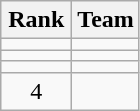<table class="wikitable" style="text-align:center;">
<tr>
<th width=40>Rank</th>
<th>Team</th>
</tr>
<tr>
<td></td>
<td style="text-align:left;"></td>
</tr>
<tr>
<td></td>
<td style="text-align:left;"></td>
</tr>
<tr>
<td></td>
<td style="text-align:left;"></td>
</tr>
<tr>
<td>4</td>
<td style="text-align:left;"></td>
</tr>
</table>
